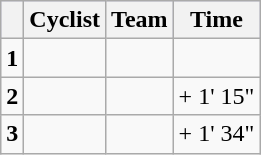<table class="wikitable">
<tr style="background:#ccccff;">
<th></th>
<th>Cyclist</th>
<th>Team</th>
<th>Time</th>
</tr>
<tr>
<td><strong>1</strong></td>
<td></td>
<td></td>
<td></td>
</tr>
<tr>
<td><strong>2</strong></td>
<td></td>
<td></td>
<td>+ 1' 15"</td>
</tr>
<tr>
<td><strong>3</strong></td>
<td></td>
<td></td>
<td>+ 1' 34"</td>
</tr>
</table>
